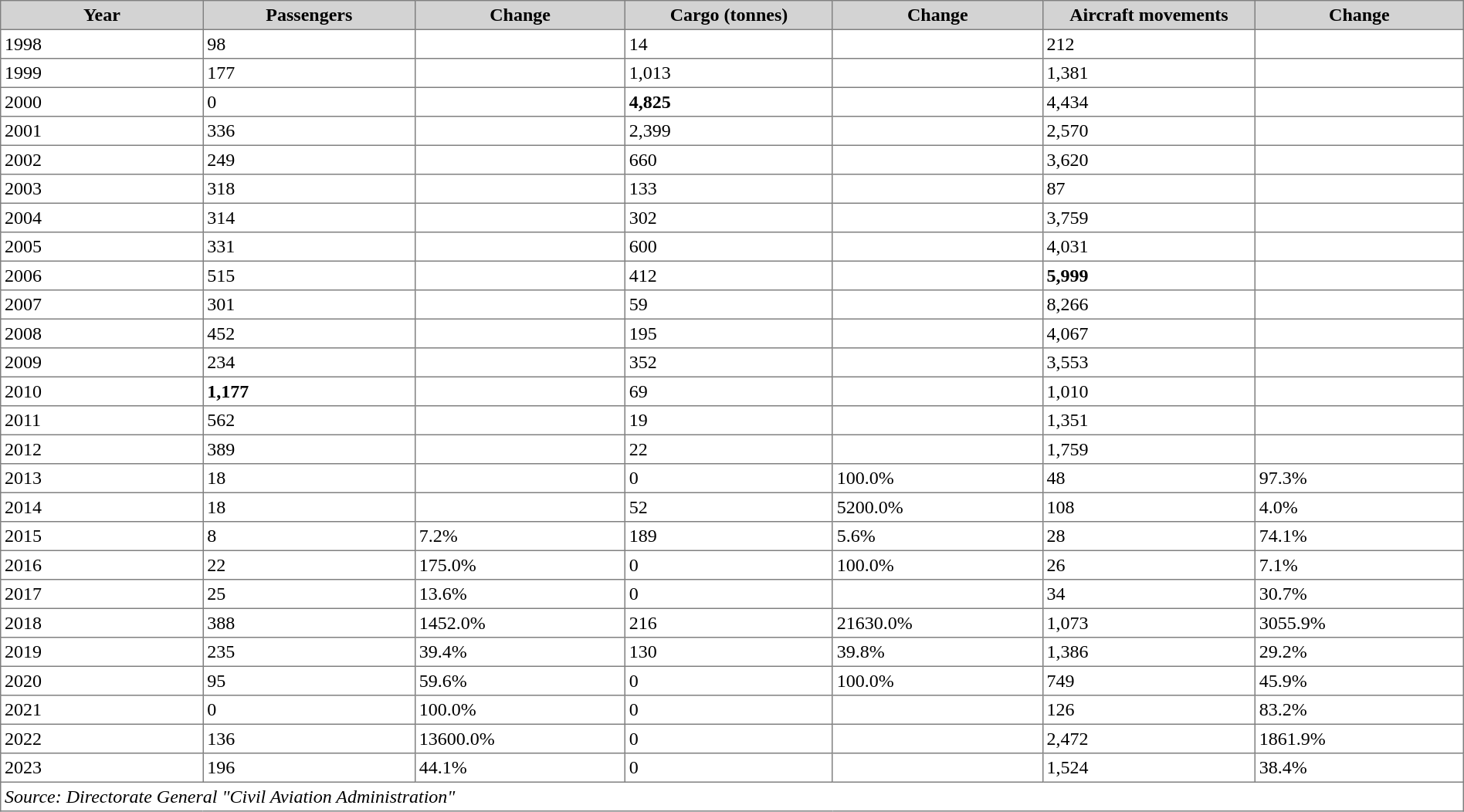<table class="toccolours sortable" border="1" cellpadding="3" style="border-collapse:collapse">
<tr style="background:lightgrey;">
<th style="width:200px;">Year</th>
<th style="width:200px;">Passengers</th>
<th style="width:200px;">Change</th>
<th style="width:200px;">Cargo (tonnes)</th>
<th style="width:200px;">Change</th>
<th style="width:200px;">Aircraft movements</th>
<th style="width:200px;">Change</th>
</tr>
<tr>
<td>1998</td>
<td>98</td>
<td></td>
<td>14</td>
<td></td>
<td>212</td>
<td></td>
</tr>
<tr>
<td>1999</td>
<td>177</td>
<td></td>
<td>1,013</td>
<td></td>
<td>1,381</td>
<td></td>
</tr>
<tr>
<td>2000</td>
<td>0</td>
<td></td>
<td><strong>4,825</strong></td>
<td></td>
<td>4,434</td>
<td></td>
</tr>
<tr>
<td>2001</td>
<td>336</td>
<td></td>
<td>2,399</td>
<td></td>
<td>2,570</td>
<td></td>
</tr>
<tr>
<td>2002</td>
<td>249</td>
<td></td>
<td>660</td>
<td></td>
<td>3,620</td>
<td></td>
</tr>
<tr>
<td>2003</td>
<td>318</td>
<td></td>
<td>133</td>
<td></td>
<td>87</td>
<td></td>
</tr>
<tr>
<td>2004</td>
<td>314</td>
<td></td>
<td>302</td>
<td></td>
<td>3,759</td>
<td></td>
</tr>
<tr>
<td>2005</td>
<td>331</td>
<td></td>
<td>600</td>
<td></td>
<td>4,031</td>
<td></td>
</tr>
<tr>
<td>2006</td>
<td>515</td>
<td></td>
<td>412</td>
<td></td>
<td><strong>5,999</strong></td>
<td></td>
</tr>
<tr>
<td>2007</td>
<td>301</td>
<td></td>
<td>59</td>
<td></td>
<td>8,266</td>
<td></td>
</tr>
<tr>
<td>2008</td>
<td>452</td>
<td></td>
<td>195</td>
<td></td>
<td>4,067</td>
<td></td>
</tr>
<tr>
<td>2009</td>
<td>234</td>
<td></td>
<td>352</td>
<td></td>
<td>3,553</td>
<td></td>
</tr>
<tr>
<td>2010</td>
<td><strong>1,177</strong></td>
<td></td>
<td>69</td>
<td></td>
<td>1,010</td>
<td></td>
</tr>
<tr>
<td>2011</td>
<td>562</td>
<td></td>
<td>19</td>
<td></td>
<td>1,351</td>
<td></td>
</tr>
<tr>
<td>2012</td>
<td>389</td>
<td></td>
<td>22</td>
<td></td>
<td>1,759</td>
<td></td>
</tr>
<tr>
<td>2013</td>
<td>18</td>
<td></td>
<td>0</td>
<td>100.0%</td>
<td>48</td>
<td>97.3%</td>
</tr>
<tr>
<td>2014</td>
<td>18</td>
<td></td>
<td>52</td>
<td>5200.0%</td>
<td>108</td>
<td>4.0%</td>
</tr>
<tr>
<td>2015</td>
<td>8</td>
<td>7.2%</td>
<td>189</td>
<td>5.6%</td>
<td>28</td>
<td>74.1%</td>
</tr>
<tr>
<td>2016</td>
<td>22</td>
<td>175.0%</td>
<td>0</td>
<td>100.0%</td>
<td>26</td>
<td>7.1%</td>
</tr>
<tr>
<td>2017</td>
<td>25</td>
<td>13.6%</td>
<td>0</td>
<td></td>
<td>34</td>
<td>30.7%</td>
</tr>
<tr>
<td>2018</td>
<td>388</td>
<td>1452.0%</td>
<td>216</td>
<td>21630.0%</td>
<td>1,073</td>
<td>3055.9%</td>
</tr>
<tr>
<td>2019</td>
<td>235</td>
<td>39.4%</td>
<td>130</td>
<td>39.8%</td>
<td>1,386</td>
<td>29.2%</td>
</tr>
<tr>
<td>2020</td>
<td>95</td>
<td>59.6%</td>
<td>0</td>
<td>100.0%</td>
<td>749</td>
<td>45.9%</td>
</tr>
<tr>
<td>2021</td>
<td>0</td>
<td>100.0%</td>
<td>0</td>
<td></td>
<td>126</td>
<td>83.2%</td>
</tr>
<tr>
<td>2022</td>
<td>136</td>
<td>13600.0%</td>
<td>0</td>
<td></td>
<td>2,472</td>
<td>1861.9%</td>
</tr>
<tr>
<td>2023</td>
<td>196</td>
<td>44.1%</td>
<td>0</td>
<td></td>
<td>1,524</td>
<td>38.4%</td>
</tr>
<tr>
<td colspan="7" style="text-align:left;"><em>Source: Directorate General "Civil Aviation Administration"</em></td>
</tr>
</table>
